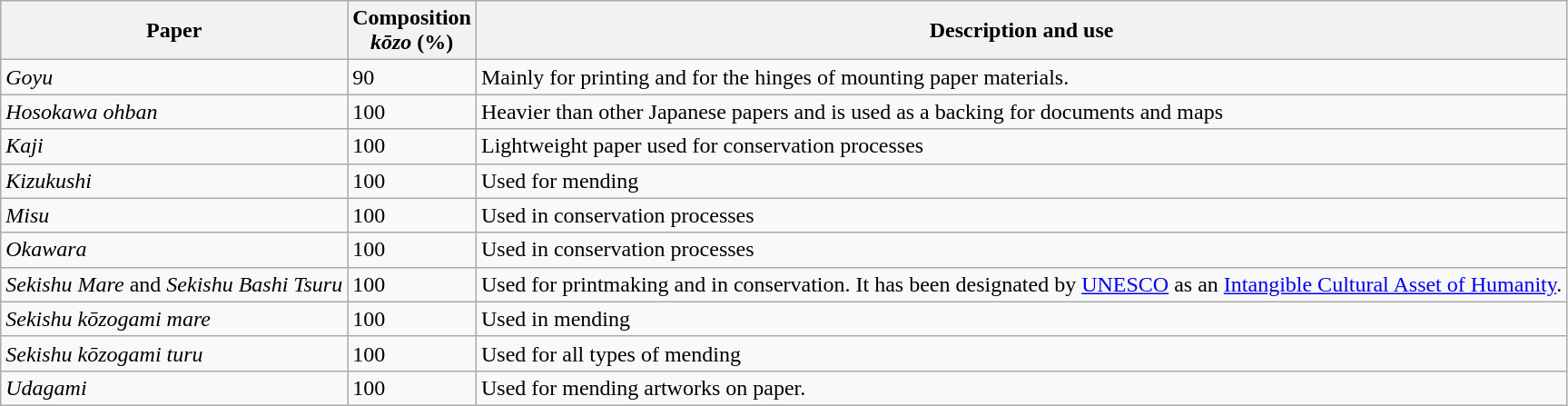<table class="wikitable">
<tr>
<th>Paper</th>
<th>Composition<br><em>kōzo</em> (%)</th>
<th>Description and use</th>
</tr>
<tr>
<td><em>Goyu</em></td>
<td>90</td>
<td>Mainly for printing and for the hinges of mounting paper materials.</td>
</tr>
<tr>
<td><em>Hosokawa ohban</em></td>
<td>100</td>
<td>Heavier than other Japanese papers and is used as a backing for documents and maps</td>
</tr>
<tr>
<td><em>Kaji</em></td>
<td>100</td>
<td>Lightweight paper used for conservation processes</td>
</tr>
<tr>
<td><em>Kizukushi</em></td>
<td>100</td>
<td>Used for mending</td>
</tr>
<tr>
<td><em>Misu</em></td>
<td>100</td>
<td>Used in conservation processes</td>
</tr>
<tr>
<td><em>Okawara</em></td>
<td>100</td>
<td>Used in conservation processes</td>
</tr>
<tr>
<td><em>Sekishu Mare</em> and <em>Sekishu Bashi Tsuru</em></td>
<td>100</td>
<td>Used for printmaking and in conservation. It has been designated by <a href='#'>UNESCO</a> as an <a href='#'>Intangible Cultural Asset of Humanity</a>.</td>
</tr>
<tr>
<td><em>Sekishu kōzogami mare</em></td>
<td>100</td>
<td>Used in mending</td>
</tr>
<tr>
<td><em>Sekishu kōzogami turu</em></td>
<td>100</td>
<td>Used for all types of mending</td>
</tr>
<tr>
<td><em>Udagami</em></td>
<td>100</td>
<td>Used for mending artworks on paper.</td>
</tr>
</table>
